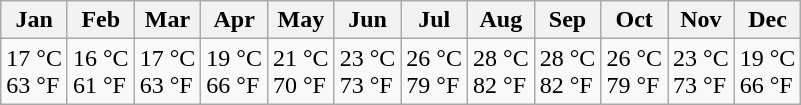<table class="wikitable">
<tr>
<th><strong>Jan</strong></th>
<th><strong>Feb</strong></th>
<th><strong>Mar</strong></th>
<th><strong>Apr</strong></th>
<th><strong>May</strong></th>
<th><strong>Jun</strong></th>
<th><strong>Jul</strong></th>
<th><strong>Aug</strong></th>
<th><strong>Sep</strong></th>
<th><strong>Oct</strong></th>
<th><strong>Nov</strong></th>
<th><strong>Dec</strong></th>
</tr>
<tr>
<td>17 °C<br>63 °F</td>
<td>16 °C<br>61 °F</td>
<td>17 °C<br>63 °F</td>
<td>19 °C<br>66 °F</td>
<td>21 °C<br>70 °F</td>
<td>23 °C<br>73 °F</td>
<td>26 °C<br>79 °F</td>
<td>28 °C<br>82 °F</td>
<td>28 °C<br>82 °F</td>
<td>26 °C<br>79 °F</td>
<td>23 °C<br>73 °F</td>
<td>19 °C<br>66 °F</td>
</tr>
</table>
